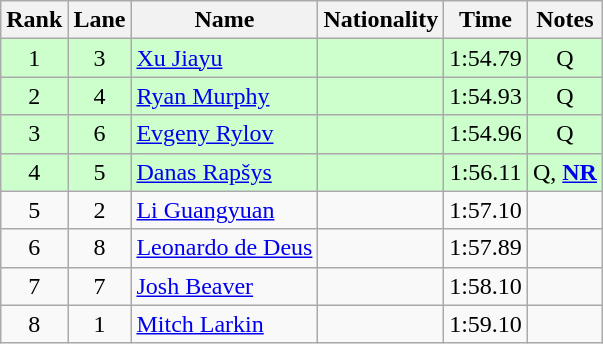<table class="wikitable sortable" style="text-align:center">
<tr>
<th>Rank</th>
<th>Lane</th>
<th>Name</th>
<th>Nationality</th>
<th>Time</th>
<th>Notes</th>
</tr>
<tr bgcolor=ccffcc>
<td>1</td>
<td>3</td>
<td align=left><a href='#'>Xu Jiayu</a></td>
<td align=left></td>
<td>1:54.79</td>
<td>Q</td>
</tr>
<tr bgcolor=ccffcc>
<td>2</td>
<td>4</td>
<td align=left><a href='#'>Ryan Murphy</a></td>
<td align=left></td>
<td>1:54.93</td>
<td>Q</td>
</tr>
<tr bgcolor=ccffcc>
<td>3</td>
<td>6</td>
<td align=left><a href='#'>Evgeny Rylov</a></td>
<td align=left></td>
<td>1:54.96</td>
<td>Q</td>
</tr>
<tr bgcolor=ccffcc>
<td>4</td>
<td>5</td>
<td align=left><a href='#'>Danas Rapšys</a></td>
<td align=left></td>
<td>1:56.11</td>
<td>Q, <strong><a href='#'>NR</a></strong></td>
</tr>
<tr>
<td>5</td>
<td>2</td>
<td align=left><a href='#'>Li Guangyuan</a></td>
<td align=left></td>
<td>1:57.10</td>
<td></td>
</tr>
<tr>
<td>6</td>
<td>8</td>
<td align=left><a href='#'>Leonardo de Deus</a></td>
<td align=left></td>
<td>1:57.89</td>
<td></td>
</tr>
<tr>
<td>7</td>
<td>7</td>
<td align=left><a href='#'>Josh Beaver</a></td>
<td align=left></td>
<td>1:58.10</td>
<td></td>
</tr>
<tr>
<td>8</td>
<td>1</td>
<td align=left><a href='#'>Mitch Larkin</a></td>
<td align=left></td>
<td>1:59.10</td>
<td></td>
</tr>
</table>
